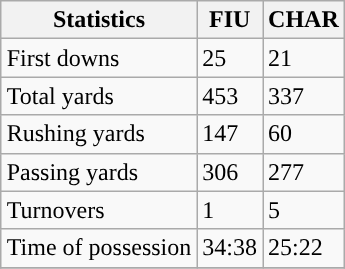<table class="wikitable" style="float: right;">
<tr>
<th>Statistics</th>
<th>FIU</th>
<th>CHAR</th>
</tr>
<tr>
<td>First downs</td>
<td>25</td>
<td>21</td>
</tr>
<tr>
<td>Total yards</td>
<td>453</td>
<td>337</td>
</tr>
<tr>
<td>Rushing yards</td>
<td>147</td>
<td>60</td>
</tr>
<tr>
<td>Passing yards</td>
<td>306</td>
<td>277</td>
</tr>
<tr>
<td>Turnovers</td>
<td>1</td>
<td>5</td>
</tr>
<tr>
<td>Time of possession</td>
<td>34:38</td>
<td>25:22</td>
</tr>
<tr>
</tr>
</table>
